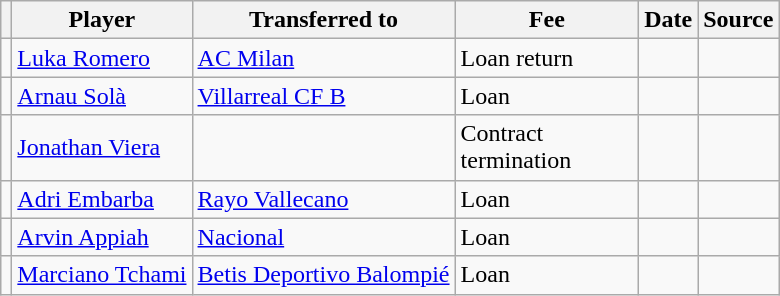<table class="wikitable plainrowheaders sortable">
<tr>
<th></th>
<th scope="col">Player</th>
<th>Transferred to</th>
<th style="width: 115px;">Fee</th>
<th scope="col">Date</th>
<th scope="col">Source</th>
</tr>
<tr>
<td align="center"></td>
<td> <a href='#'>Luka Romero</a></td>
<td> <a href='#'>AC Milan</a></td>
<td>Loan return</td>
<td></td>
<td></td>
</tr>
<tr>
<td align="center"></td>
<td> <a href='#'>Arnau Solà</a></td>
<td> <a href='#'>Villarreal CF B</a></td>
<td>Loan</td>
<td></td>
<td></td>
</tr>
<tr>
<td align="center"></td>
<td> <a href='#'>Jonathan Viera</a></td>
<td></td>
<td>Contract termination</td>
<td></td>
<td></td>
</tr>
<tr>
<td align="center"></td>
<td> <a href='#'>Adri Embarba</a></td>
<td> <a href='#'>Rayo Vallecano</a></td>
<td>Loan</td>
<td></td>
<td></td>
</tr>
<tr>
<td align="center"></td>
<td> <a href='#'>Arvin Appiah</a></td>
<td> <a href='#'>Nacional</a></td>
<td>Loan</td>
<td></td>
<td></td>
</tr>
<tr>
<td align="center"></td>
<td> <a href='#'>Marciano Tchami</a></td>
<td> <a href='#'>Betis Deportivo Balompié</a></td>
<td>Loan</td>
<td></td>
<td></td>
</tr>
</table>
